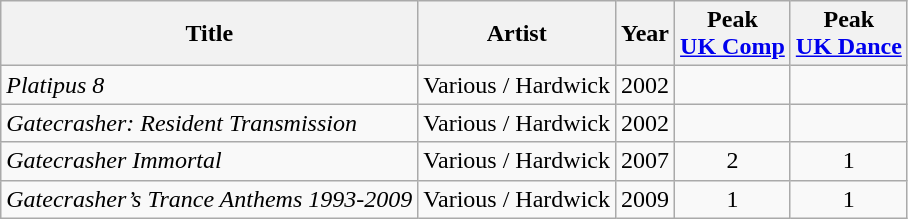<table class="wikitable sortable">
<tr>
<th>Title</th>
<th>Artist</th>
<th>Year</th>
<th>Peak <br><a href='#'>UK Comp</a></th>
<th>Peak <br><a href='#'>UK Dance</a></th>
</tr>
<tr>
<td><em>Platipus 8</em></td>
<td>Various / Hardwick</td>
<td>2002</td>
<td></td>
<td></td>
</tr>
<tr>
<td><em>Gatecrasher: Resident Transmission</em></td>
<td>Various / Hardwick</td>
<td>2002</td>
<td></td>
<td></td>
</tr>
<tr>
<td><em>Gatecrasher Immortal</em></td>
<td>Various / Hardwick</td>
<td>2007</td>
<td style="text-align:center;">2</td>
<td style="text-align:center;">1</td>
</tr>
<tr>
<td><em>Gatecrasher’s Trance Anthems 1993-2009</em></td>
<td>Various / Hardwick</td>
<td>2009</td>
<td style="text-align:center;">1</td>
<td style="text-align:center;">1</td>
</tr>
</table>
